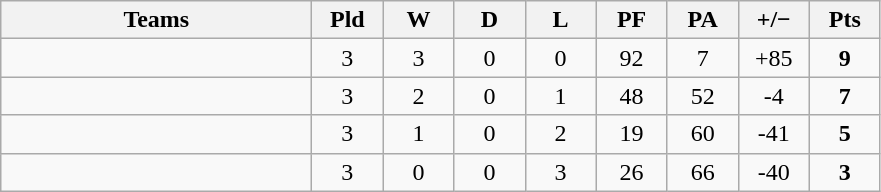<table class="wikitable" style="text-align: center;">
<tr>
<th width="200">Teams</th>
<th width="40">Pld</th>
<th width="40">W</th>
<th width="40">D</th>
<th width="40">L</th>
<th width="40">PF</th>
<th width="40">PA</th>
<th width="40">+/−</th>
<th width="40">Pts</th>
</tr>
<tr>
<td align=left></td>
<td>3</td>
<td>3</td>
<td>0</td>
<td>0</td>
<td>92</td>
<td>7</td>
<td>+85</td>
<td><strong>9</strong></td>
</tr>
<tr>
<td align=left></td>
<td>3</td>
<td>2</td>
<td>0</td>
<td>1</td>
<td>48</td>
<td>52</td>
<td>-4</td>
<td><strong>7</strong></td>
</tr>
<tr>
<td align=left></td>
<td>3</td>
<td>1</td>
<td>0</td>
<td>2</td>
<td>19</td>
<td>60</td>
<td>-41</td>
<td><strong>5</strong></td>
</tr>
<tr>
<td align=left></td>
<td>3</td>
<td>0</td>
<td>0</td>
<td>3</td>
<td>26</td>
<td>66</td>
<td>-40</td>
<td><strong>3</strong></td>
</tr>
</table>
